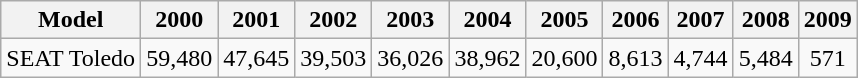<table class="wikitable" style="text-align:center">
<tr>
<th>Model</th>
<th>2000</th>
<th>2001</th>
<th>2002</th>
<th>2003</th>
<th>2004</th>
<th>2005</th>
<th>2006</th>
<th>2007</th>
<th>2008</th>
<th>2009</th>
</tr>
<tr>
<td>SEAT Toledo</td>
<td>59,480</td>
<td>47,645</td>
<td>39,503</td>
<td>36,026</td>
<td>38,962</td>
<td>20,600</td>
<td>8,613</td>
<td>4,744</td>
<td>5,484</td>
<td>571</td>
</tr>
</table>
